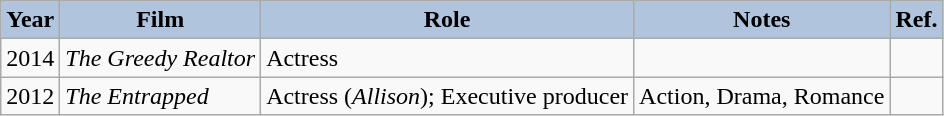<table class="wikitable">
<tr>
<th style="background:#B0C4DE;">Year</th>
<th style="background:#B0C4DE;">Film</th>
<th style="background:#B0C4DE;">Role</th>
<th style="background:#B0C4DE;">Notes</th>
<th style="background:#B0C4DE;">Ref.</th>
</tr>
<tr>
<td>2014</td>
<td><em>The Greedy Realtor</em></td>
<td>Actress</td>
<td></td>
<td></td>
</tr>
<tr>
<td>2012</td>
<td><em>The Entrapped</em></td>
<td>Actress (<em>Allison</em>); Executive producer</td>
<td>Action, Drama, Romance</td>
<td></td>
</tr>
</table>
